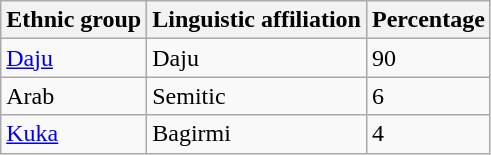<table class="wikitable">
<tr>
<th>Ethnic group</th>
<th>Linguistic affiliation</th>
<th>Percentage</th>
</tr>
<tr>
<td><a href='#'>Daju</a></td>
<td>Daju</td>
<td>90</td>
</tr>
<tr>
<td>Arab</td>
<td>Semitic</td>
<td>6</td>
</tr>
<tr>
<td><a href='#'>Kuka</a></td>
<td>Bagirmi</td>
<td>4</td>
</tr>
</table>
